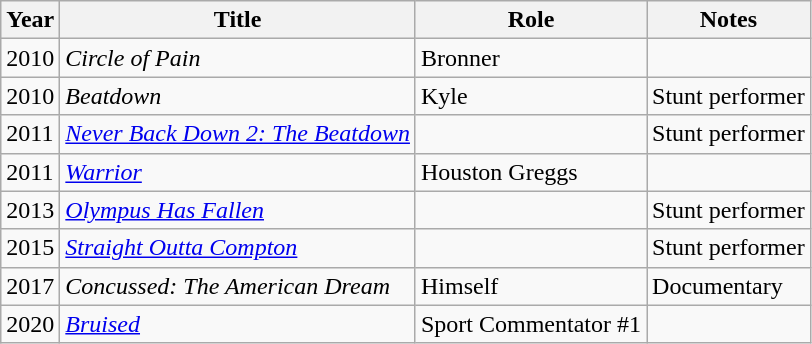<table class="wikitable sortable">
<tr>
<th>Year</th>
<th>Title</th>
<th>Role</th>
<th>Notes</th>
</tr>
<tr>
<td>2010</td>
<td><em>Circle of Pain</em></td>
<td>Bronner</td>
<td></td>
</tr>
<tr>
<td>2010</td>
<td><em>Beatdown</em></td>
<td>Kyle</td>
<td>Stunt performer</td>
</tr>
<tr>
<td>2011</td>
<td><em><a href='#'>Never Back Down 2: The Beatdown</a></em></td>
<td></td>
<td>Stunt performer</td>
</tr>
<tr>
<td>2011</td>
<td><em><a href='#'>Warrior</a></em></td>
<td>Houston Greggs</td>
<td></td>
</tr>
<tr>
<td>2013</td>
<td><em><a href='#'>Olympus Has Fallen</a></em></td>
<td></td>
<td>Stunt performer</td>
</tr>
<tr>
<td>2015</td>
<td><em><a href='#'>Straight Outta Compton</a></em></td>
<td></td>
<td>Stunt performer</td>
</tr>
<tr>
<td>2017</td>
<td><em>Concussed: The American Dream</em></td>
<td>Himself</td>
<td>Documentary</td>
</tr>
<tr>
<td>2020</td>
<td><em><a href='#'>Bruised</a></em></td>
<td>Sport Commentator #1</td>
<td></td>
</tr>
</table>
